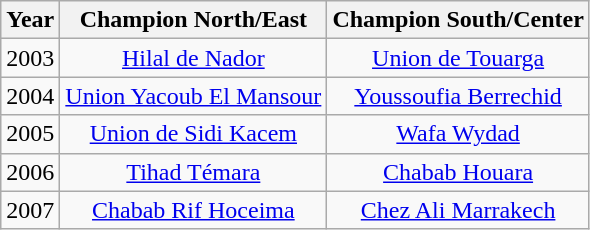<table class="wikitable" style="text-align:center;margin-left:1em;float:center">
<tr>
<th>Year</th>
<th>Champion North/East</th>
<th>Champion South/Center</th>
</tr>
<tr>
<td>2003</td>
<td><a href='#'>Hilal de Nador</a></td>
<td><a href='#'>Union de Touarga</a></td>
</tr>
<tr>
<td>2004</td>
<td><a href='#'>Union Yacoub El Mansour</a></td>
<td><a href='#'>Youssoufia Berrechid</a></td>
</tr>
<tr>
<td>2005</td>
<td><a href='#'>Union de Sidi Kacem</a></td>
<td><a href='#'>Wafa Wydad</a></td>
</tr>
<tr>
<td>2006</td>
<td><a href='#'>Tihad Témara</a></td>
<td><a href='#'>Chabab Houara</a></td>
</tr>
<tr>
<td>2007</td>
<td><a href='#'>Chabab Rif Hoceima</a></td>
<td><a href='#'>Chez Ali Marrakech</a></td>
</tr>
</table>
